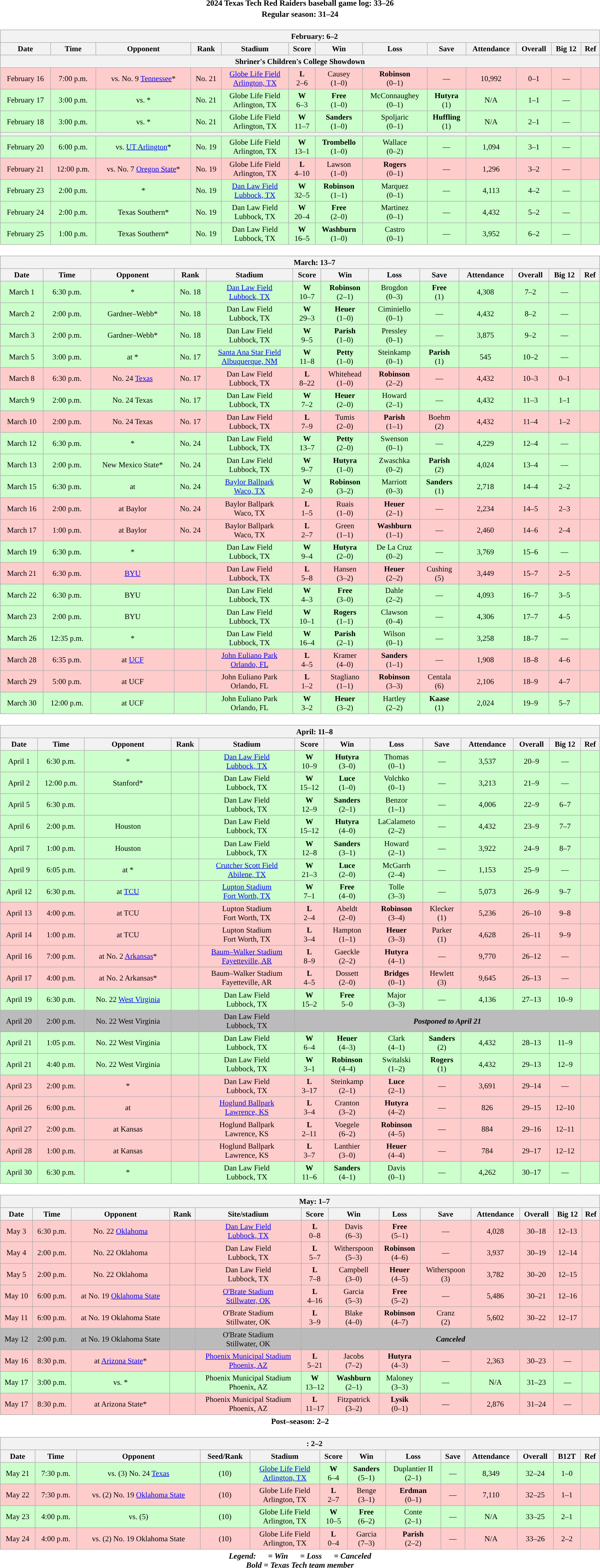<table class="toccolours" width=95% style="margin:1.5em auto; text-align:center;">
<tr>
<th colspan=2>2024 Texas Tech Red Raiders baseball game log: 33–26</th>
</tr>
<tr>
<th colspan=2>Regular season: 31–24</th>
</tr>
<tr valign="top">
<td><br><table class="wikitable collapsible collapsed" style="margin:auto; font-size:95%; width:100%">
<tr>
<th colspan=13 style="padding-left:4em;">February: 6–2</th>
</tr>
<tr>
<th>Date</th>
<th>Time</th>
<th>Opponent</th>
<th>Rank</th>
<th>Stadium</th>
<th>Score</th>
<th>Win</th>
<th>Loss</th>
<th>Save</th>
<th>Attendance</th>
<th>Overall</th>
<th>Big 12</th>
<th>Ref</th>
</tr>
<tr>
<th colspan=15>Shriner's Children's College Showdown</th>
</tr>
<tr style="background:#fcc">
<td>February 16</td>
<td>7:00 p.m.</td>
<td>vs. No. 9 <a href='#'>Tennessee</a>*</td>
<td>No. 21</td>
<td><a href='#'>Globe Life Field</a><br><a href='#'>Arlington, TX</a></td>
<td><strong>L</strong><br>2–6</td>
<td>Causey<br>(1–0)</td>
<td><strong>Robinson</strong><br>(0–1)</td>
<td>—</td>
<td>10,992</td>
<td>0–1</td>
<td>—</td>
<td></td>
</tr>
<tr style="background:#cfc">
<td>February 17</td>
<td>3:00 p.m.</td>
<td>vs. *</td>
<td>No. 21</td>
<td>Globe Life Field<br>Arlington, TX</td>
<td><strong>W</strong><br>6–3</td>
<td><strong>Free</strong><br>(1–0)</td>
<td>McConnaughey<br>(0–1)</td>
<td><strong>Hutyra</strong><br>(1)</td>
<td>N/A</td>
<td>1–1</td>
<td>—</td>
<td></td>
</tr>
<tr style="background:#cfc">
<td>February 18</td>
<td>3:00 p.m.</td>
<td>vs. *</td>
<td>No. 21</td>
<td>Globe Life Field<br>Arlington, TX</td>
<td><strong>W</strong><br>11–7</td>
<td><strong>Sanders</strong><br>(1–0)</td>
<td>Spoljaric<br>(0–1)</td>
<td><strong>Huffling</strong><br>(1)</td>
<td>N/A</td>
<td>2–1</td>
<td>—</td>
<td></td>
</tr>
<tr>
<th colspan=15></th>
</tr>
<tr style="background:#cfc">
<td>February 20</td>
<td>6:00 p.m.</td>
<td>vs. <a href='#'>UT Arlington</a>*</td>
<td>No. 19</td>
<td>Globe Life Field<br>Arlington, TX</td>
<td><strong>W</strong><br>13–1</td>
<td><strong>Trombello</strong><br>(1–0)</td>
<td>Wallace<br>(0–2)</td>
<td>—</td>
<td>1,094</td>
<td>3–1</td>
<td>—</td>
<td></td>
</tr>
<tr style="background:#fcc">
<td>February 21</td>
<td>12:00 p.m.</td>
<td>vs. No. 7 <a href='#'>Oregon State</a>*</td>
<td>No. 19</td>
<td>Globe Life Field<br>Arlington, TX</td>
<td><strong>L</strong><br>4–10</td>
<td>Lawson<br>(1–0)</td>
<td><strong>Rogers</strong><br>(0–1)</td>
<td>—</td>
<td>1,296</td>
<td>3–2</td>
<td>—</td>
<td></td>
</tr>
<tr style="background:#cfc">
<td>February 23</td>
<td>2:00 p.m.</td>
<td>*</td>
<td>No. 19</td>
<td><a href='#'>Dan Law Field</a><br><a href='#'>Lubbock, TX</a></td>
<td><strong>W</strong><br>32–5</td>
<td><strong>Robinson</strong><br>(1–1)</td>
<td>Marquez<br>(0–1)</td>
<td>—</td>
<td>4,113</td>
<td>4–2</td>
<td>—</td>
<td></td>
</tr>
<tr style="background:#cfc">
<td>February 24</td>
<td>2:00 p.m.</td>
<td>Texas Southern*</td>
<td>No. 19</td>
<td>Dan Law Field<br>Lubbock, TX</td>
<td><strong>W</strong><br>20–4</td>
<td><strong>Free</strong><br>(2–0)</td>
<td>Martinez<br>(0–1)</td>
<td>—</td>
<td>4,432</td>
<td>5–2</td>
<td>—</td>
<td></td>
</tr>
<tr style="background:#cfc">
<td>February 25</td>
<td>1:00 p.m.</td>
<td>Texas Southern*</td>
<td>No. 19</td>
<td>Dan Law Field<br>Lubbock, TX</td>
<td><strong>W</strong><br>16–5 </td>
<td><strong>Washburn</strong><br>(1–0)</td>
<td>Castro<br>(0–1)</td>
<td>—</td>
<td>3,952</td>
<td>6–2</td>
<td>—</td>
<td></td>
</tr>
</table>
</td>
</tr>
<tr>
<td><br><table class="wikitable collapsible collapsed" style="margin:auto; font-size:95%; width:100%">
<tr>
<th colspan=13 style="padding-left:4em;">March: 13–7</th>
</tr>
<tr>
<th>Date</th>
<th>Time</th>
<th>Opponent</th>
<th>Rank</th>
<th>Stadium</th>
<th>Score</th>
<th>Win</th>
<th>Loss</th>
<th>Save</th>
<th>Attendance</th>
<th>Overall</th>
<th>Big 12</th>
<th>Ref</th>
</tr>
<tr style="background:#cfc">
<td>March 1</td>
<td>6:30 p.m.</td>
<td>*</td>
<td>No. 18</td>
<td><a href='#'>Dan Law Field</a><br><a href='#'>Lubbock, TX</a></td>
<td><strong>W</strong><br>10–7</td>
<td><strong>Robinson</strong><br>(2–1)</td>
<td>Brogdon<br>(0–3)</td>
<td><strong>Free</strong><br>(1)</td>
<td>4,308</td>
<td>7–2</td>
<td>—</td>
<td></td>
</tr>
<tr style="background:#cfc">
<td>March 2</td>
<td>2:00 p.m.</td>
<td>Gardner–Webb*</td>
<td>No. 18</td>
<td>Dan Law Field<br>Lubbock, TX</td>
<td><strong>W</strong><br>29–3</td>
<td><strong>Heuer</strong><br>(1–0)</td>
<td>Ciminiello<br>(0–1)</td>
<td>—</td>
<td>4,432</td>
<td>8–2</td>
<td>—</td>
<td></td>
</tr>
<tr style="background:#cfc">
<td>March 3</td>
<td>2:00 p.m.</td>
<td>Gardner–Webb*</td>
<td>No. 18</td>
<td>Dan Law Field<br>Lubbock, TX</td>
<td><strong>W</strong><br>9–5</td>
<td><strong>Parish</strong><br>(1–0)</td>
<td>Pressley<br>(0–1)</td>
<td>—</td>
<td>3,875</td>
<td>9–2</td>
<td>—</td>
<td></td>
</tr>
<tr style="background:#cfc">
<td>March 5</td>
<td>3:00 p.m.</td>
<td>at *</td>
<td>No. 17</td>
<td><a href='#'>Santa Ana Star Field</a><br><a href='#'>Albuquerque, NM</a></td>
<td><strong>W</strong><br>11–8</td>
<td><strong>Petty</strong><br>(1–0)</td>
<td>Steinkamp<br>(0–1)</td>
<td><strong>Parish</strong><br>(1)</td>
<td>545</td>
<td>10–2</td>
<td>—</td>
<td></td>
</tr>
<tr style="background:#fcc">
<td>March 8</td>
<td>6:30 p.m.</td>
<td>No. 24 <a href='#'>Texas</a></td>
<td>No. 17</td>
<td>Dan Law Field<br>Lubbock, TX</td>
<td><strong>L</strong><br>8–22</td>
<td>Whitehead<br>(1–0)</td>
<td><strong>Robinson</strong><br>(2–2)</td>
<td>—</td>
<td>4,432</td>
<td>10–3</td>
<td>0–1</td>
<td></td>
</tr>
<tr style="background:#cfc">
<td>March 9</td>
<td>2:00 p.m.</td>
<td>No. 24 Texas</td>
<td>No. 17</td>
<td>Dan Law Field<br>Lubbock, TX</td>
<td><strong>W</strong><br>7–2</td>
<td><strong>Heuer</strong><br>(2–0)</td>
<td>Howard<br>(2–1)</td>
<td>—</td>
<td>4,432</td>
<td>11–3</td>
<td>1–1</td>
<td></td>
</tr>
<tr style="background:#fcc">
<td>March 10</td>
<td>2:00 p.m.</td>
<td>No. 24 Texas</td>
<td>No. 17</td>
<td>Dan Law Field<br>Lubbock, TX</td>
<td><strong>L</strong><br>7–9</td>
<td>Tumis<br>(2–0)</td>
<td><strong>Parish</strong><br>(1–1)</td>
<td>Boehm<br>(2)</td>
<td>4,432</td>
<td>11–4</td>
<td>1–2</td>
<td></td>
</tr>
<tr style="background:#cfc">
<td>March 12</td>
<td>6:30 p.m.</td>
<td>*</td>
<td>No. 24</td>
<td>Dan Law Field<br>Lubbock, TX</td>
<td><strong>W</strong><br>13–7</td>
<td><strong>Petty</strong><br>(2–0)</td>
<td>Swenson<br>(0–1)</td>
<td>—</td>
<td>4,229</td>
<td>12–4</td>
<td>—</td>
<td></td>
</tr>
<tr style="background:#cfc">
<td>March 13</td>
<td>2:00 p.m.</td>
<td>New Mexico State*</td>
<td>No. 24</td>
<td>Dan Law Field<br>Lubbock, TX</td>
<td><strong>W</strong><br>9–7</td>
<td><strong>Hutyra</strong><br>(1–0)</td>
<td>Zwaschka<br>(0–2)</td>
<td><strong>Parish</strong><br>(2)</td>
<td>4,024</td>
<td>13–4</td>
<td>—</td>
<td></td>
</tr>
<tr style="background:#cfc">
<td>March 15</td>
<td>6:30 p.m.</td>
<td>at </td>
<td>No. 24</td>
<td><a href='#'>Baylor Ballpark</a><br><a href='#'>Waco, TX</a></td>
<td><strong>W</strong><br>2–0</td>
<td><strong>Robinson</strong><br>(3–2)</td>
<td>Marriott<br>(0–3)</td>
<td><strong>Sanders</strong><br>(1)</td>
<td>2,718</td>
<td>14–4</td>
<td>2–2</td>
<td></td>
</tr>
<tr style="background:#fcc">
<td>March 16</td>
<td>2:00 p.m.</td>
<td>at Baylor</td>
<td>No. 24</td>
<td>Baylor Ballpark<br>Waco, TX</td>
<td><strong>L</strong><br>1–5</td>
<td>Ruais<br>(1–0)</td>
<td><strong>Heuer</strong><br>(2–1)</td>
<td>—</td>
<td>2,234</td>
<td>14–5</td>
<td>2–3</td>
<td></td>
</tr>
<tr style="background:#fcc">
<td>March 17</td>
<td>1:00 p.m.</td>
<td>at Baylor</td>
<td>No. 24</td>
<td>Baylor Ballpark<br>Waco, TX</td>
<td><strong>L</strong><br>2–7</td>
<td>Green<br>(1–1)</td>
<td><strong>Washburn</strong><br>(1–1)</td>
<td>—</td>
<td>2,460</td>
<td>14–6</td>
<td>2–4</td>
<td></td>
</tr>
<tr style="background:#cfc">
<td>March 19</td>
<td>6:30 p.m.</td>
<td>*</td>
<td></td>
<td>Dan Law Field<br>Lubbock, TX</td>
<td><strong>W</strong><br>9–4</td>
<td><strong>Hutyra</strong><br>(2–0)</td>
<td>De La Cruz<br>(0–2)</td>
<td>—</td>
<td>3,769</td>
<td>15–6</td>
<td>—</td>
<td></td>
</tr>
<tr style="background:#fcc">
<td>March 21</td>
<td>6:30 p.m.</td>
<td><a href='#'>BYU</a></td>
<td></td>
<td>Dan Law Field<br>Lubbock, TX</td>
<td><strong>L</strong><br>5–8</td>
<td>Hansen<br>(3–2)</td>
<td><strong>Heuer</strong><br>(2–2)</td>
<td>Cushing<br>(5)</td>
<td>3,449</td>
<td>15–7</td>
<td>2–5</td>
<td></td>
</tr>
<tr style="background:#cfc">
<td>March 22</td>
<td>6:30 p.m.</td>
<td>BYU</td>
<td></td>
<td>Dan Law Field<br>Lubbock, TX</td>
<td><strong>W</strong><br>4–3</td>
<td><strong>Free</strong><br>(3–0)</td>
<td>Dahle<br>(2–2)</td>
<td>—</td>
<td>4,093</td>
<td>16–7</td>
<td>3–5</td>
<td></td>
</tr>
<tr style="background:#cfc">
<td>March 23</td>
<td>2:00 p.m.</td>
<td>BYU</td>
<td></td>
<td>Dan Law Field<br>Lubbock, TX</td>
<td><strong>W</strong><br>10–1</td>
<td><strong>Rogers</strong><br>(1–1)</td>
<td>Clawson<br>(0–4)</td>
<td>—</td>
<td>4,306</td>
<td>17–7</td>
<td>4–5</td>
<td></td>
</tr>
<tr style="background:#cfc">
<td>March 26</td>
<td>12:35 p.m.</td>
<td>*</td>
<td></td>
<td>Dan Law Field<br>Lubbock, TX</td>
<td><strong>W</strong><br>16–4 </td>
<td><strong>Parish</strong><br>(2–1)</td>
<td>Wilson<br>(0–1)</td>
<td>—</td>
<td>3,258</td>
<td>18–7</td>
<td>—</td>
<td></td>
</tr>
<tr style="background:#fcc">
<td>March 28</td>
<td>6:35 p.m.</td>
<td>at <a href='#'>UCF</a></td>
<td></td>
<td><a href='#'>John Euliano Park</a><br><a href='#'>Orlando, FL</a></td>
<td><strong>L</strong><br>4–5</td>
<td>Kramer<br>(4–0)</td>
<td><strong>Sanders</strong><br>(1–1)</td>
<td>—</td>
<td>1,908</td>
<td>18–8</td>
<td>4–6</td>
<td></td>
</tr>
<tr style="background:#fcc">
<td>March 29</td>
<td>5:00 p.m.</td>
<td>at UCF</td>
<td></td>
<td>John Euliano Park<br>Orlando, FL</td>
<td><strong>L</strong><br>1–2</td>
<td>Stagliano<br>(1–1)</td>
<td><strong>Robinson</strong><br>(3–3)</td>
<td>Centala<br>(6)</td>
<td>2,106</td>
<td>18–9</td>
<td>4–7</td>
<td></td>
</tr>
<tr style="background:#cfc">
<td>March 30</td>
<td>12:00 p.m.</td>
<td>at UCF</td>
<td></td>
<td>John Euliano Park<br>Orlando, FL</td>
<td><strong>W</strong><br>3–2</td>
<td><strong>Heuer</strong><br>(3–2)</td>
<td>Hartley<br>(2–2)</td>
<td><strong>Kaase</strong><br>(1)</td>
<td>2,024</td>
<td>19–9</td>
<td>5–7</td>
<td></td>
</tr>
</table>
</td>
</tr>
<tr>
<td><br><table class="wikitable collapsible collapsed" style="margin:auto; font-size:95%; width:100%">
<tr>
<th colspan=13 style="padding-left:4em;">April: 11–8</th>
</tr>
<tr>
<th>Date</th>
<th>Time</th>
<th>Opponent</th>
<th>Rank</th>
<th>Stadium</th>
<th>Score</th>
<th>Win</th>
<th>Loss</th>
<th>Save</th>
<th>Attendance</th>
<th>Overall</th>
<th>Big 12</th>
<th>Ref</th>
</tr>
<tr style="background:#cfc">
<td>April 1</td>
<td>6:30 p.m.</td>
<td>*</td>
<td></td>
<td><a href='#'>Dan Law Field</a><br><a href='#'>Lubbock, TX</a></td>
<td><strong>W</strong><br>10–9</td>
<td><strong>Hutyra</strong><br>(3–0)</td>
<td>Thomas<br>(0–1)</td>
<td>—</td>
<td>3,537</td>
<td>20–9</td>
<td>—</td>
<td></td>
</tr>
<tr style="background:#cfc">
<td>April 2</td>
<td>12:00 p.m.</td>
<td>Stanford*</td>
<td></td>
<td>Dan Law Field<br>Lubbock, TX</td>
<td><strong>W</strong><br>15–12</td>
<td><strong>Luce</strong><br>(1–0)</td>
<td>Volchko<br>(0–1)</td>
<td>—</td>
<td>3,213</td>
<td>21–9</td>
<td>—</td>
<td></td>
</tr>
<tr style="background:#cfc">
<td>April 5</td>
<td>6:30 p.m.</td>
<td></td>
<td></td>
<td>Dan Law Field<br>Lubbock, TX</td>
<td><strong>W</strong><br>12–9</td>
<td><strong>Sanders</strong><br>(2–1)</td>
<td>Benzor<br>(1–1)</td>
<td>—</td>
<td>4,006</td>
<td>22–9</td>
<td>6–7</td>
<td></td>
</tr>
<tr style="background:#cfc">
<td>April 6</td>
<td>2:00 p.m.</td>
<td>Houston</td>
<td></td>
<td>Dan Law Field<br>Lubbock, TX</td>
<td><strong>W</strong><br>15–12</td>
<td><strong>Hutyra</strong><br>(4–0)</td>
<td>LaCalameto<br>(2–2)</td>
<td>—</td>
<td>4,432</td>
<td>23–9</td>
<td>7–7</td>
<td></td>
</tr>
<tr style="background:#cfc">
<td>April 7</td>
<td>1:00 p.m.</td>
<td>Houston</td>
<td></td>
<td>Dan Law Field<br>Lubbock, TX</td>
<td><strong>W</strong><br>12–8</td>
<td><strong>Sanders</strong><br>(3–1)</td>
<td>Howard<br>(2–1)</td>
<td>—</td>
<td>3,922</td>
<td>24–9</td>
<td>8–7</td>
<td></td>
</tr>
<tr style="background:#cfc">
<td>April 9</td>
<td>6:05 p.m.</td>
<td>at *</td>
<td></td>
<td><a href='#'>Crutcher Scott Field</a><br><a href='#'>Abilene, TX</a></td>
<td><strong>W</strong><br>21–3</td>
<td><strong>Luce</strong><br>(2–0)</td>
<td>McGarrh<br>(2–4)</td>
<td>—</td>
<td>1,153</td>
<td>25–9</td>
<td>—</td>
<td></td>
</tr>
<tr style="background:#cfc">
<td>April 12</td>
<td>6:30 p.m.</td>
<td>at <a href='#'>TCU</a></td>
<td></td>
<td><a href='#'>Lupton Stadium</a><br><a href='#'>Fort Worth, TX</a></td>
<td><strong>W</strong><br>7–1</td>
<td><strong>Free</strong><br>(4–0)</td>
<td>Tolle<br>(3–3)</td>
<td>—</td>
<td>5,073</td>
<td>26–9</td>
<td>9–7</td>
<td></td>
</tr>
<tr style="background:#fcc">
<td>April 13</td>
<td>4:00 p.m.</td>
<td>at TCU</td>
<td></td>
<td>Lupton Stadium<br>Fort Worth, TX</td>
<td><strong>L</strong><br>2–4</td>
<td>Abeldt<br>(2–0)</td>
<td><strong>Robinson</strong><br>(3–4)</td>
<td>Klecker<br>(1)</td>
<td>5,236</td>
<td>26–10</td>
<td>9–8</td>
<td></td>
</tr>
<tr style="background:#fcc">
<td>April 14</td>
<td>1:00 p.m.</td>
<td>at TCU</td>
<td></td>
<td>Lupton Stadium<br>Fort Worth, TX</td>
<td><strong>L</strong><br>3–4</td>
<td>Hampton<br>(1–1)</td>
<td><strong>Heuer</strong><br>(3–3)</td>
<td>Parker<br>(1)</td>
<td>4,628</td>
<td>26–11</td>
<td>9–9</td>
<td></td>
</tr>
<tr style="background:#fcc">
<td>April 16</td>
<td>7:00 p.m.</td>
<td>at No. 2 <a href='#'>Arkansas</a>*</td>
<td></td>
<td><a href='#'>Baum–Walker Stadium</a><br><a href='#'>Fayetteville, AR</a></td>
<td><strong>L</strong><br>8–9</td>
<td>Gaeckle<br>(2–2)</td>
<td><strong>Hutyra</strong><br>(4–1)</td>
<td>—</td>
<td>9,770</td>
<td>26–12</td>
<td>—</td>
<td></td>
</tr>
<tr style="background:#fcc">
<td>April 17</td>
<td>4:00 p.m.</td>
<td>at No. 2 Arkansas*</td>
<td></td>
<td>Baum–Walker Stadium<br>Fayetteville, AR</td>
<td><strong>L</strong><br>4–5</td>
<td>Dossett<br>(2–0)</td>
<td><strong>Bridges</strong><br>(0–1)</td>
<td>Hewlett<br>(3)</td>
<td>9,645</td>
<td>26–13</td>
<td>—</td>
<td></td>
</tr>
<tr style="background:#cfc">
<td>April 19</td>
<td>6:30 p.m.</td>
<td>No. 22 <a href='#'>West Virginia</a></td>
<td></td>
<td>Dan Law Field<br>Lubbock, TX</td>
<td><strong>W</strong><br>15–2</td>
<td><strong>Free</strong><br>5–0</td>
<td>Major<br>(3–3)</td>
<td>—</td>
<td>4,136</td>
<td>27–13</td>
<td>10–9</td>
<td></td>
</tr>
<tr style="background:#bbb">
<td>April 20</td>
<td>2:00 p.m.</td>
<td>No. 22 West Virginia</td>
<td></td>
<td>Dan Law Field<br>Lubbock, TX</td>
<td align="center" colspan=8><strong><em>Postponed to April 21</em></strong></td>
</tr>
<tr style="background:#cfc">
<td>April 21</td>
<td>1:05 p.m.</td>
<td>No. 22 West Virginia</td>
<td></td>
<td>Dan Law Field<br>Lubbock, TX</td>
<td><strong>W</strong><br>6–4</td>
<td><strong>Heuer</strong><br>(4–3)</td>
<td>Clark<br>(4–1)</td>
<td><strong>Sanders</strong><br>(2)</td>
<td>4,432</td>
<td>28–13</td>
<td>11–9</td>
<td></td>
</tr>
<tr style="background:#cfc">
<td>April 21</td>
<td>4:40 p.m.</td>
<td>No. 22 West Virginia</td>
<td></td>
<td>Dan Law Field<br>Lubbock, TX</td>
<td><strong>W</strong><br>3–1</td>
<td><strong>Robinson</strong><br>(4–4)</td>
<td>Switalski<br>(1–2)</td>
<td><strong>Rogers</strong><br>(1)</td>
<td>4,432</td>
<td>29–13</td>
<td>12–9</td>
<td></td>
</tr>
<tr style="background:#fcc">
<td>April 23</td>
<td>2:00 p.m.</td>
<td>*</td>
<td></td>
<td>Dan Law Field<br>Lubbock, TX</td>
<td><strong>L</strong><br>3–17</td>
<td>Steinkamp<br>(2–1)</td>
<td><strong>Luce</strong><br>(2–1)</td>
<td>—</td>
<td>3,691</td>
<td>29–14</td>
<td>—</td>
<td></td>
</tr>
<tr style="background:#fcc">
<td>April 26</td>
<td>6:00 p.m.</td>
<td>at </td>
<td></td>
<td><a href='#'>Hoglund Ballpark</a><br><a href='#'>Lawrence, KS</a></td>
<td><strong>L</strong><br>3–4</td>
<td>Cranton<br>(3–2)</td>
<td><strong>Hutyra</strong><br>(4–2)</td>
<td>—</td>
<td>826</td>
<td>29–15</td>
<td>12–10</td>
<td></td>
</tr>
<tr style="background:#fcc">
<td>April 27</td>
<td>2:00 p.m.</td>
<td>at Kansas</td>
<td></td>
<td>Hoglund Ballpark<br>Lawrence, KS</td>
<td><strong>L</strong><br>2–11</td>
<td>Voegele<br>(6–2)</td>
<td><strong>Robinson</strong><br>(4–5)</td>
<td>—</td>
<td>884</td>
<td>29–16</td>
<td>12–11</td>
<td></td>
</tr>
<tr style="background:#fcc">
<td>April 28</td>
<td>1:00 p.m.</td>
<td>at Kansas</td>
<td></td>
<td>Hoglund Ballpark<br>Lawrence, KS</td>
<td><strong>L</strong><br>3–7</td>
<td>Lanthier<br>(3–0)</td>
<td><strong>Heuer</strong><br>(4–4)</td>
<td>—</td>
<td>784</td>
<td>29–17</td>
<td>12–12</td>
<td></td>
</tr>
<tr style="background:#cfc">
<td>April 30</td>
<td>6:30 p.m.</td>
<td>*</td>
<td></td>
<td>Dan Law Field<br>Lubbock, TX</td>
<td><strong>W</strong><br>11–6</td>
<td><strong>Sanders</strong><br>(4–1)</td>
<td>Davis<br>(0–1)</td>
<td>—</td>
<td>4,262</td>
<td>30–17</td>
<td>—</td>
<td></td>
</tr>
</table>
</td>
</tr>
<tr>
<td><br><table class="wikitable collapsible collapsed" style="margin:auto; font-size:95%; width:100%">
<tr>
<th colspan=13 style="padding-left:4em;">May: 1–7</th>
</tr>
<tr>
<th>Date</th>
<th>Time</th>
<th>Opponent</th>
<th>Rank</th>
<th>Site/stadium</th>
<th>Score</th>
<th>Win</th>
<th>Loss</th>
<th>Save</th>
<th>Attendance</th>
<th>Overall</th>
<th>Big 12</th>
<th>Ref</th>
</tr>
<tr style="background:#fcc">
<td>May 3</td>
<td>6:30 p.m.</td>
<td>No. 22 <a href='#'>Oklahoma</a></td>
<td></td>
<td><a href='#'>Dan Law Field</a><br><a href='#'>Lubbock, TX</a></td>
<td><strong>L</strong><br>0–8</td>
<td>Davis<br>(6–3)</td>
<td><strong>Free</strong><br>(5–1)</td>
<td>—</td>
<td>4,028</td>
<td>30–18</td>
<td>12–13</td>
<td></td>
</tr>
<tr style="background:#fcc">
<td>May 4</td>
<td>2:00 p.m.</td>
<td>No. 22 Oklahoma</td>
<td></td>
<td>Dan Law Field<br>Lubbock, TX</td>
<td><strong>L</strong><br>5–7</td>
<td>Witherspoon<br>(5–3)</td>
<td><strong>Robinson</strong><br>(4–6)</td>
<td>—</td>
<td>3,937</td>
<td>30–19</td>
<td>12–14</td>
<td></td>
</tr>
<tr style="background:#fcc">
<td>May 5</td>
<td>2:00 p.m.</td>
<td>No. 22 Oklahoma</td>
<td></td>
<td>Dan Law Field<br>Lubbock, TX</td>
<td><strong>L</strong><br>7–8</td>
<td>Campbell<br>(3–0)</td>
<td><strong>Heuer</strong><br>(4–5)</td>
<td>Witherspoon<br>(3)</td>
<td>3,782</td>
<td>30–20</td>
<td>12–15</td>
<td></td>
</tr>
<tr style="background:#fcc">
<td>May 10</td>
<td>6:00 p.m.</td>
<td>at No. 19 <a href='#'>Oklahoma State</a></td>
<td></td>
<td><a href='#'>O'Brate Stadium</a><br><a href='#'>Stillwater, OK</a></td>
<td><strong>L</strong><br>4–16</td>
<td>Garcia<br>(5–3)</td>
<td><strong>Free</strong><br>(5–2)</td>
<td>—</td>
<td>5,486</td>
<td>30–21</td>
<td>12–16</td>
<td></td>
</tr>
<tr style="background:#fcc">
<td>May 11</td>
<td>6:00 p.m.</td>
<td>at No. 19 Oklahoma State</td>
<td></td>
<td>O'Brate Stadium<br>Stillwater, OK</td>
<td><strong>L</strong><br>3–9</td>
<td>Blake<br>(4–0)</td>
<td><strong>Robinson</strong><br>(4–7)</td>
<td>Cranz<br>(2)</td>
<td>5,602</td>
<td>30–22</td>
<td>12–17</td>
<td></td>
</tr>
<tr style="background:#bbb">
<td>May 12</td>
<td>2:00 p.m.</td>
<td>at No. 19 Oklahoma State</td>
<td></td>
<td>O'Brate Stadium<br>Stillwater, OK</td>
<td align="center" colspan=8><strong><em>Canceled</em></strong></td>
</tr>
<tr style="background:#fcc">
<td>May 16</td>
<td>8:30 p.m.</td>
<td>at <a href='#'>Arizona State</a>*</td>
<td></td>
<td><a href='#'>Phoenix Municipal Stadium</a><br><a href='#'>Phoenix, AZ</a></td>
<td><strong>L</strong><br>5–21 </td>
<td>Jacobs<br>(7–2)</td>
<td><strong>Hutyra</strong><br>(4–3)</td>
<td>—</td>
<td>2,363</td>
<td>30–23</td>
<td>—</td>
<td></td>
</tr>
<tr style="background:#cfc">
<td>May 17</td>
<td>3:00 p.m.</td>
<td>vs. *</td>
<td></td>
<td>Phoenix Municipal Stadium<br>Phoenix, AZ</td>
<td><strong>W</strong><br>13–12</td>
<td><strong>Washburn</strong><br>(2–1)</td>
<td>Maloney<br>(3–3)</td>
<td>—</td>
<td>N/A</td>
<td>31–23</td>
<td>—</td>
<td></td>
</tr>
<tr style="background:#fcc">
<td>May 17</td>
<td>8:30 p.m.</td>
<td>at Arizona State*</td>
<td></td>
<td>Phoenix Municipal Stadium<br>Phoenix, AZ</td>
<td><strong>L</strong><br>11–17</td>
<td>Fitzpatrick<br>(3–2)</td>
<td><strong>Lysik</strong><br>(0–1)</td>
<td>—</td>
<td>2,876</td>
<td>31–24</td>
<td>—</td>
<td></td>
</tr>
</table>
</td>
</tr>
<tr>
<th colspan=2>Post–season: 2–2</th>
</tr>
<tr>
<td><br><table class="wikitable collapsible" style="margin:auto; width:100%; text-align:center; font-size:95%">
<tr>
<th colspan=13 style="padding-left:4em;"><a href='#'></a>: 2–2</th>
</tr>
<tr>
<th>Date</th>
<th>Time</th>
<th>Opponent</th>
<th>Seed/Rank</th>
<th>Stadium</th>
<th>Score</th>
<th>Win</th>
<th>Loss</th>
<th>Save</th>
<th>Attendance</th>
<th>Overall</th>
<th>B12T</th>
<th>Ref</th>
</tr>
<tr style="background:#cfc">
<td>May 21</td>
<td>7:30 p.m.</td>
<td>vs. (3) No. 24 <a href='#'>Texas</a></td>
<td>(10)</td>
<td><a href='#'>Globe Life Field</a><br><a href='#'>Arlington, TX</a></td>
<td><strong>W</strong><br>6–4</td>
<td><strong>Sanders</strong><br>(5–1)</td>
<td>Duplantier II<br>(2–1)</td>
<td>—</td>
<td>8,349</td>
<td>32–24</td>
<td>1–0</td>
<td></td>
</tr>
<tr style="background:#fcc">
<td>May 22</td>
<td>7:30 p.m.</td>
<td>vs. (2) No. 19 <a href='#'>Oklahoma State</a></td>
<td>(10)</td>
<td>Globe Life Field<br>Arlington, TX</td>
<td><strong>L</strong><br>2–7</td>
<td>Benge<br>(3–1)</td>
<td><strong>Erdman</strong><br>(0–1)</td>
<td>—</td>
<td>7,110</td>
<td>32–25</td>
<td>1–1</td>
<td></td>
</tr>
<tr style="background:#cfc">
<td>May 23</td>
<td>4:00 p.m.</td>
<td>vs. (5) </td>
<td>(10)</td>
<td>Globe Life Field<br>Arlington, TX</td>
<td><strong>W</strong><br>10–5</td>
<td><strong>Free</strong><br>(6–2)</td>
<td>Conte<br>(2–1)</td>
<td>—</td>
<td>N/A</td>
<td>33–25</td>
<td>2–1</td>
<td></td>
</tr>
<tr style="background:#fcc">
<td>May 24</td>
<td>4:00 p.m.</td>
<td>vs. (2) No. 19 Oklahoma State</td>
<td>(10)</td>
<td>Globe Life Field<br>Arlington, TX</td>
<td><strong>L</strong><br>0–4</td>
<td>Garcia<br>(7–3)</td>
<td><strong>Parish</strong><br>(2–2)</td>
<td>—</td>
<td>N/A</td>
<td>33–26</td>
<td>2–2</td>
<td></td>
</tr>
</table>
</td>
</tr>
<tr>
<th colspan=13><em>Legend:       = Win       = Loss       = Canceled<br>Bold = Texas Tech team member</em></th>
</tr>
</table>
